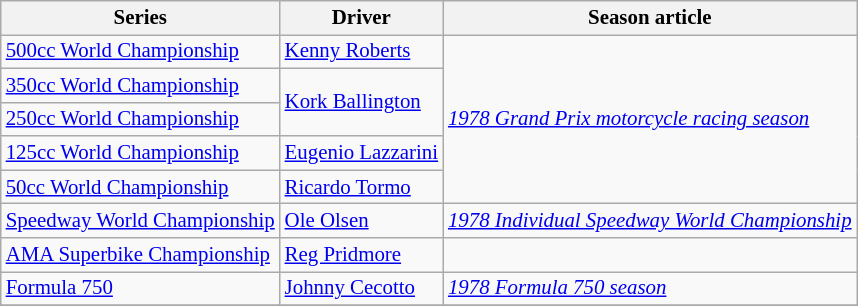<table class="wikitable" style="font-size: 87%;">
<tr>
<th>Series</th>
<th>Driver</th>
<th>Season article</th>
</tr>
<tr>
<td><a href='#'>500cc World Championship</a></td>
<td> <a href='#'>Kenny Roberts</a></td>
<td rowspan=5><em><a href='#'>1978 Grand Prix motorcycle racing season</a></em></td>
</tr>
<tr>
<td><a href='#'>350cc World Championship</a></td>
<td rowspan=2> <a href='#'>Kork Ballington</a></td>
</tr>
<tr>
<td><a href='#'>250cc World Championship</a></td>
</tr>
<tr>
<td><a href='#'>125cc World Championship</a></td>
<td> <a href='#'>Eugenio Lazzarini</a></td>
</tr>
<tr>
<td><a href='#'>50cc World Championship</a></td>
<td> <a href='#'>Ricardo Tormo</a></td>
</tr>
<tr>
<td><a href='#'>Speedway World Championship</a></td>
<td> <a href='#'>Ole Olsen</a></td>
<td><em><a href='#'>1978 Individual Speedway World Championship</a></em></td>
</tr>
<tr>
<td><a href='#'>AMA Superbike Championship</a></td>
<td> <a href='#'>Reg Pridmore</a></td>
<td></td>
</tr>
<tr>
<td><a href='#'>Formula 750</a></td>
<td> <a href='#'>Johnny Cecotto</a></td>
<td><em><a href='#'>1978 Formula 750 season</a></em></td>
</tr>
<tr>
</tr>
</table>
